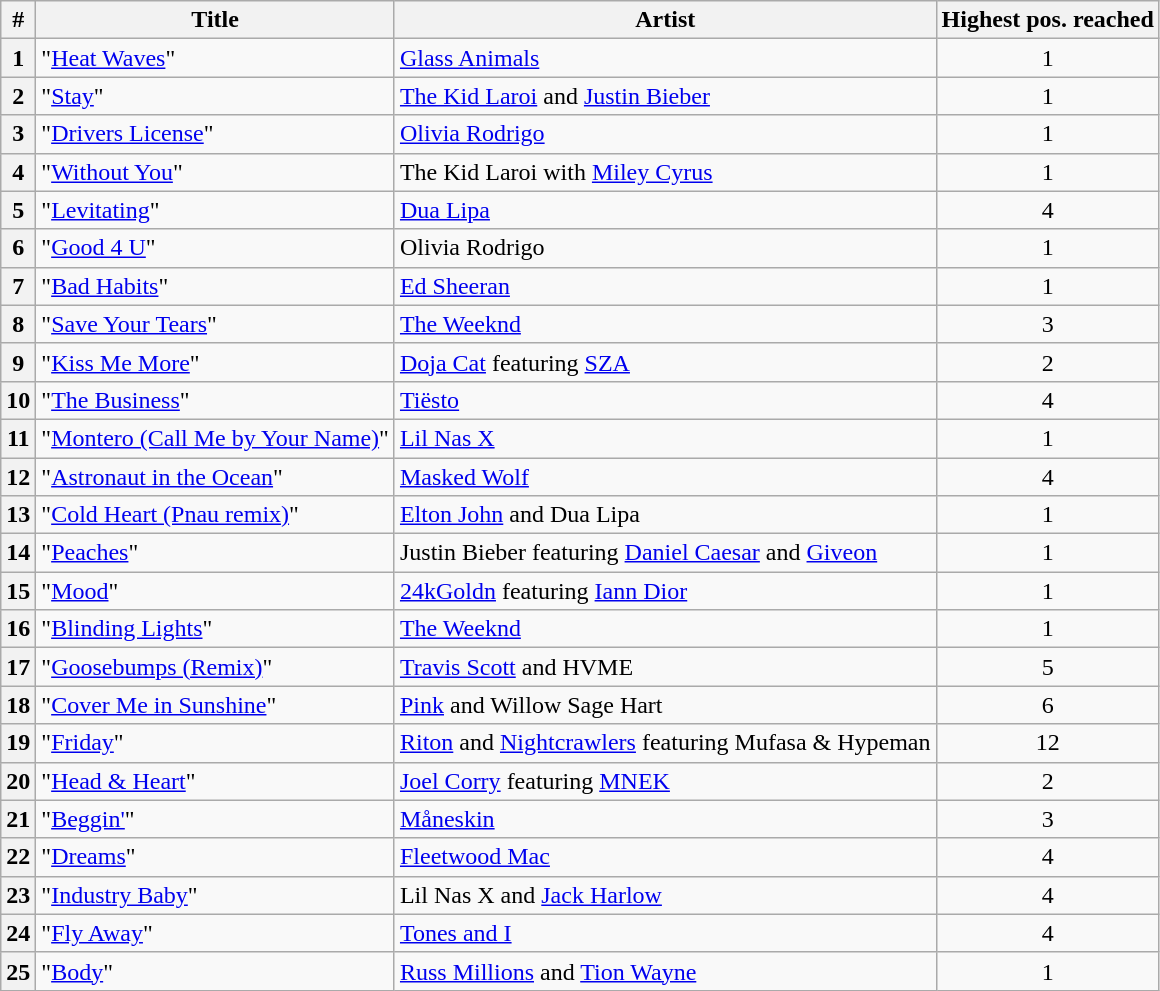<table class="wikitable sortable">
<tr>
<th scope="col">#</th>
<th scope="col">Title</th>
<th scope="col">Artist</th>
<th scope="col">Highest pos. reached</th>
</tr>
<tr>
<th scope="row">1</th>
<td>"<a href='#'>Heat Waves</a>"</td>
<td><a href='#'>Glass Animals</a></td>
<td style="text-align:center;">1</td>
</tr>
<tr>
<th scope="row">2</th>
<td>"<a href='#'>Stay</a>"</td>
<td><a href='#'>The Kid Laroi</a> and <a href='#'>Justin Bieber</a></td>
<td style="text-align:center;">1</td>
</tr>
<tr>
<th scope="row">3</th>
<td>"<a href='#'>Drivers License</a>"</td>
<td><a href='#'>Olivia Rodrigo</a></td>
<td style="text-align:center;">1</td>
</tr>
<tr>
<th scope="row">4</th>
<td>"<a href='#'>Without You</a>"</td>
<td>The Kid Laroi with <a href='#'>Miley Cyrus</a></td>
<td style="text-align:center;">1</td>
</tr>
<tr>
<th scope="row">5</th>
<td>"<a href='#'>Levitating</a>"</td>
<td><a href='#'>Dua Lipa</a></td>
<td style="text-align:center;">4</td>
</tr>
<tr>
<th scope="row">6</th>
<td>"<a href='#'>Good 4 U</a>"</td>
<td>Olivia Rodrigo</td>
<td style="text-align:center;">1</td>
</tr>
<tr>
<th scope="row">7</th>
<td>"<a href='#'>Bad Habits</a>"</td>
<td><a href='#'>Ed Sheeran</a></td>
<td style="text-align:center;">1</td>
</tr>
<tr>
<th scope="row">8</th>
<td>"<a href='#'>Save Your Tears</a>"</td>
<td><a href='#'>The Weeknd</a></td>
<td style="text-align:center;">3</td>
</tr>
<tr>
<th scope="row">9</th>
<td>"<a href='#'>Kiss Me More</a>"</td>
<td><a href='#'>Doja Cat</a> featuring <a href='#'>SZA</a></td>
<td style="text-align:center;">2</td>
</tr>
<tr>
<th scope="row">10</th>
<td>"<a href='#'>The Business</a>"</td>
<td><a href='#'>Tiësto</a></td>
<td style="text-align:center;">4</td>
</tr>
<tr>
<th scope="row">11</th>
<td>"<a href='#'>Montero (Call Me by Your Name)</a>"</td>
<td><a href='#'>Lil Nas X</a></td>
<td style="text-align:center;">1</td>
</tr>
<tr>
<th scope="row">12</th>
<td>"<a href='#'>Astronaut in the Ocean</a>"</td>
<td><a href='#'>Masked Wolf</a></td>
<td style="text-align:center;">4</td>
</tr>
<tr>
<th scope="row">13</th>
<td>"<a href='#'>Cold Heart (Pnau remix)</a>"</td>
<td><a href='#'>Elton John</a> and Dua Lipa</td>
<td style="text-align:center;">1</td>
</tr>
<tr>
<th scope="row">14</th>
<td>"<a href='#'>Peaches</a>"</td>
<td>Justin Bieber featuring <a href='#'>Daniel Caesar</a> and <a href='#'>Giveon</a></td>
<td style="text-align:center;">1</td>
</tr>
<tr>
<th scope="row">15</th>
<td>"<a href='#'>Mood</a>"</td>
<td><a href='#'>24kGoldn</a> featuring <a href='#'>Iann Dior</a></td>
<td style="text-align:center;">1</td>
</tr>
<tr>
<th scope="row">16</th>
<td>"<a href='#'>Blinding Lights</a>"</td>
<td><a href='#'>The Weeknd</a></td>
<td style="text-align:center;">1</td>
</tr>
<tr>
<th scope="row">17</th>
<td>"<a href='#'>Goosebumps (Remix)</a>"</td>
<td><a href='#'>Travis Scott</a> and HVME</td>
<td style="text-align:center;">5</td>
</tr>
<tr>
<th scope="row">18</th>
<td>"<a href='#'>Cover Me in Sunshine</a>"</td>
<td><a href='#'>Pink</a> and Willow Sage Hart</td>
<td style="text-align:center;">6</td>
</tr>
<tr>
<th scope="row">19</th>
<td>"<a href='#'>Friday</a>"</td>
<td><a href='#'>Riton</a> and <a href='#'>Nightcrawlers</a> featuring Mufasa & Hypeman</td>
<td style="text-align:center;">12</td>
</tr>
<tr>
<th scope="row">20</th>
<td>"<a href='#'>Head & Heart</a>"</td>
<td><a href='#'>Joel Corry</a> featuring <a href='#'>MNEK</a></td>
<td style="text-align:center;">2</td>
</tr>
<tr>
<th scope="row">21</th>
<td>"<a href='#'>Beggin'</a>"</td>
<td><a href='#'>Måneskin</a></td>
<td style="text-align:center;">3</td>
</tr>
<tr>
<th scope="row">22</th>
<td>"<a href='#'>Dreams</a>"</td>
<td><a href='#'>Fleetwood Mac</a></td>
<td style="text-align:center;">4</td>
</tr>
<tr>
<th scope="row">23</th>
<td>"<a href='#'>Industry Baby</a>"</td>
<td>Lil Nas X and <a href='#'>Jack Harlow</a></td>
<td style="text-align:center;">4</td>
</tr>
<tr>
<th scope="row">24</th>
<td>"<a href='#'>Fly Away</a>"</td>
<td><a href='#'>Tones and I</a></td>
<td style="text-align:center;">4</td>
</tr>
<tr>
<th scope="row">25</th>
<td>"<a href='#'>Body</a>"</td>
<td><a href='#'>Russ Millions</a> and <a href='#'>Tion Wayne</a></td>
<td style="text-align:center;">1</td>
</tr>
</table>
